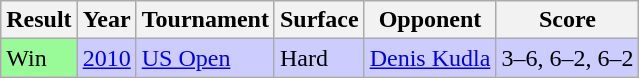<table class="sortable wikitable">
<tr>
<th>Result</th>
<th>Year</th>
<th>Tournament</th>
<th>Surface</th>
<th>Opponent</th>
<th class=unsortable>Score</th>
</tr>
<tr style=background:#ccccff>
<td style=background:#98fb98>Win</td>
<td><a href='#'>2010</a></td>
<td><a href='#'>US Open</a></td>
<td>Hard</td>
<td> <a href='#'>Denis Kudla</a></td>
<td>3–6, 6–2, 6–2</td>
</tr>
</table>
